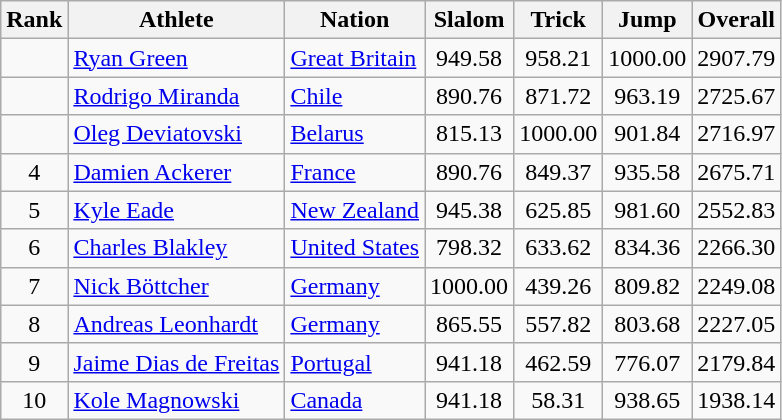<table class="wikitable sortable" style="text-align:center">
<tr>
<th>Rank</th>
<th>Athlete</th>
<th>Nation</th>
<th>Slalom</th>
<th>Trick</th>
<th>Jump</th>
<th>Overall</th>
</tr>
<tr>
<td></td>
<td align=left><a href='#'>Ryan Green</a></td>
<td align=left> <a href='#'>Great Britain</a></td>
<td>949.58</td>
<td>958.21</td>
<td>1000.00</td>
<td>2907.79</td>
</tr>
<tr>
<td></td>
<td align=left><a href='#'>Rodrigo Miranda</a></td>
<td align=left> <a href='#'>Chile</a></td>
<td>890.76</td>
<td>871.72</td>
<td>963.19</td>
<td>2725.67</td>
</tr>
<tr>
<td></td>
<td align=left><a href='#'>Oleg Deviatovski</a></td>
<td align=left> <a href='#'>Belarus</a></td>
<td>815.13</td>
<td>1000.00</td>
<td>901.84</td>
<td>2716.97</td>
</tr>
<tr>
<td>4</td>
<td align=left><a href='#'>Damien Ackerer</a></td>
<td align=left> <a href='#'>France</a></td>
<td>890.76</td>
<td>849.37</td>
<td>935.58</td>
<td>2675.71</td>
</tr>
<tr>
<td>5</td>
<td align=left><a href='#'>Kyle Eade</a></td>
<td align=left> <a href='#'>New Zealand</a></td>
<td>945.38</td>
<td>625.85</td>
<td>981.60</td>
<td>2552.83</td>
</tr>
<tr>
<td>6</td>
<td align=left><a href='#'>Charles Blakley</a></td>
<td align=left> <a href='#'>United States</a></td>
<td>798.32</td>
<td>633.62</td>
<td>834.36</td>
<td>2266.30</td>
</tr>
<tr>
<td>7</td>
<td align=left><a href='#'>Nick Böttcher</a></td>
<td align=left> <a href='#'>Germany</a></td>
<td>1000.00</td>
<td>439.26</td>
<td>809.82</td>
<td>2249.08</td>
</tr>
<tr>
<td>8</td>
<td align=left><a href='#'>Andreas Leonhardt</a></td>
<td align=left> <a href='#'>Germany</a></td>
<td>865.55</td>
<td>557.82</td>
<td>803.68</td>
<td>2227.05</td>
</tr>
<tr>
<td>9</td>
<td align=left><a href='#'>Jaime Dias de Freitas</a></td>
<td align=left> <a href='#'>Portugal</a></td>
<td>941.18</td>
<td>462.59</td>
<td>776.07</td>
<td>2179.84</td>
</tr>
<tr>
<td>10</td>
<td align=left><a href='#'>Kole Magnowski</a></td>
<td align=left> <a href='#'>Canada</a></td>
<td>941.18</td>
<td>58.31</td>
<td>938.65</td>
<td>1938.14</td>
</tr>
</table>
